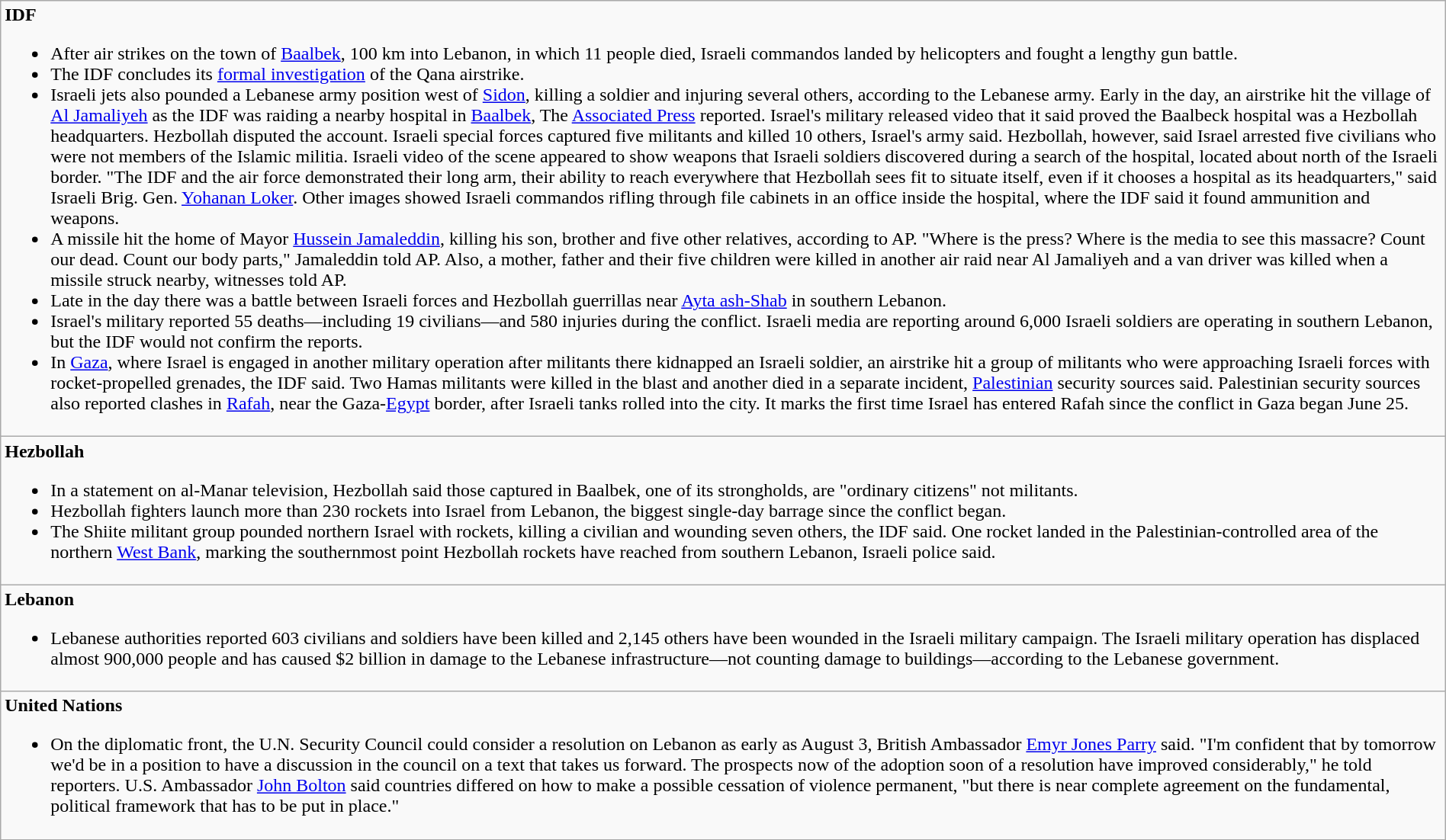<table width="100%" class="wikitable">
<tr>
<td><strong>IDF</strong><br><ul><li>After air strikes on the town of <a href='#'>Baalbek</a>, 100 km into Lebanon, in which 11 people died, Israeli commandos landed by helicopters and fought a lengthy gun battle.</li><li>The IDF concludes its <a href='#'>formal investigation</a> of the Qana airstrike.</li><li>Israeli jets also pounded a Lebanese army position west of <a href='#'>Sidon</a>, killing a soldier and injuring several others, according to the Lebanese army. Early in the day, an airstrike hit the village of <a href='#'>Al Jamaliyeh</a> as the IDF was raiding a nearby hospital in <a href='#'>Baalbek</a>, The <a href='#'>Associated Press</a> reported. Israel's military released video that it said proved the Baalbeck hospital was a Hezbollah headquarters. Hezbollah disputed the account. Israeli special forces captured five militants and killed 10 others, Israel's army said. Hezbollah, however, said Israel arrested five civilians who were not members of the Islamic militia. Israeli video of the scene appeared to show weapons that Israeli soldiers discovered during a search of the hospital, located about  north of the Israeli border. "The IDF and the air force demonstrated their long arm, their ability to reach everywhere that Hezbollah sees fit to situate itself, even if it chooses a hospital as its headquarters," said Israeli Brig. Gen. <a href='#'>Yohanan Loker</a>. Other images showed Israeli commandos rifling through file cabinets in an office inside the hospital, where the IDF said it found ammunition and weapons.</li><li>A missile hit the home of Mayor <a href='#'>Hussein Jamaleddin</a>, killing his son, brother and five other relatives, according to AP. "Where is the press? Where is the media to see this massacre? Count our dead. Count our body parts," Jamaleddin told AP. Also, a mother, father and their five children were killed in another air raid near Al Jamaliyeh and a van driver was killed when a missile struck nearby, witnesses told AP.</li><li>Late in the day there was a battle between Israeli forces and Hezbollah guerrillas near <a href='#'>Ayta ash-Shab</a> in southern Lebanon.</li><li>Israel's military reported 55 deaths—including 19 civilians—and 580 injuries during the conflict. Israeli media are reporting around 6,000 Israeli soldiers are operating in southern Lebanon, but the IDF would not confirm the reports.</li><li>In <a href='#'>Gaza</a>, where Israel is engaged in another military operation after militants there kidnapped an Israeli soldier, an airstrike hit a group of militants who were approaching Israeli forces with rocket-propelled grenades, the IDF said. Two Hamas militants were killed in the blast and another died in a separate incident, <a href='#'>Palestinian</a> security sources said. Palestinian security sources also reported clashes in <a href='#'>Rafah</a>, near the Gaza-<a href='#'>Egypt</a> border, after Israeli tanks rolled into the city. It marks the first time Israel has entered Rafah since the conflict in Gaza began June 25.</li></ul></td>
</tr>
<tr>
<td><strong>Hezbollah</strong><br><ul><li>In a statement on al-Manar television, Hezbollah said those captured in Baalbek, one of its strongholds, are "ordinary citizens" not militants.</li><li>Hezbollah fighters launch more than 230 rockets into Israel from Lebanon, the biggest single-day barrage since the conflict began.</li><li>The Shiite militant group pounded northern Israel with rockets, killing a civilian and wounding seven others, the IDF said. One rocket landed in the Palestinian-controlled area of the northern <a href='#'>West Bank</a>, marking the southernmost point Hezbollah rockets have reached from southern Lebanon, Israeli police said.</li></ul></td>
</tr>
<tr>
<td><strong>Lebanon</strong><br><ul><li>Lebanese authorities reported 603 civilians and soldiers have been killed and 2,145 others have been wounded in the Israeli military campaign. The Israeli military operation has displaced almost 900,000 people and has caused $2 billion in damage to the Lebanese infrastructure—not counting damage to buildings—according to the Lebanese government.</li></ul></td>
</tr>
<tr>
<td><strong>United Nations</strong><br><ul><li>On the diplomatic front, the U.N. Security Council could consider a resolution on Lebanon as early as August 3, British Ambassador <a href='#'>Emyr Jones Parry</a> said. "I'm confident that by tomorrow we'd be in a position to have a discussion in the council on a text that takes us forward. The prospects now of the adoption soon of a resolution have improved considerably," he told reporters. U.S. Ambassador <a href='#'>John Bolton</a> said countries differed on how to make a possible cessation of violence permanent, "but there is near complete agreement on the fundamental, political framework that has to be put in place."</li></ul></td>
</tr>
</table>
